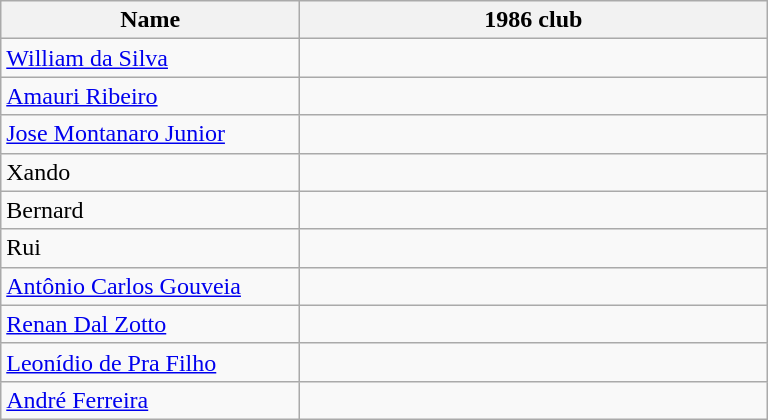<table class=wikitable sortable style=font-size:100%; text-align:center;>
<tr>
<th style=width:12em>Name</th>
<th style=width:19em>1986 club</th>
</tr>
<tr>
<td><a href='#'>William da Silva</a></td>
<td></td>
</tr>
<tr>
<td><a href='#'>Amauri Ribeiro</a></td>
<td></td>
</tr>
<tr>
<td><a href='#'>Jose Montanaro Junior</a></td>
<td></td>
</tr>
<tr>
<td>Xando</td>
<td></td>
</tr>
<tr>
<td>Bernard</td>
<td></td>
</tr>
<tr>
<td>Rui</td>
<td></td>
</tr>
<tr>
<td><a href='#'>Antônio Carlos Gouveia</a></td>
<td></td>
</tr>
<tr>
<td><a href='#'>Renan Dal Zotto</a></td>
<td></td>
</tr>
<tr>
<td><a href='#'>Leonídio de Pra Filho</a></td>
<td></td>
</tr>
<tr>
<td><a href='#'>André Ferreira</a></td>
<td></td>
</tr>
</table>
